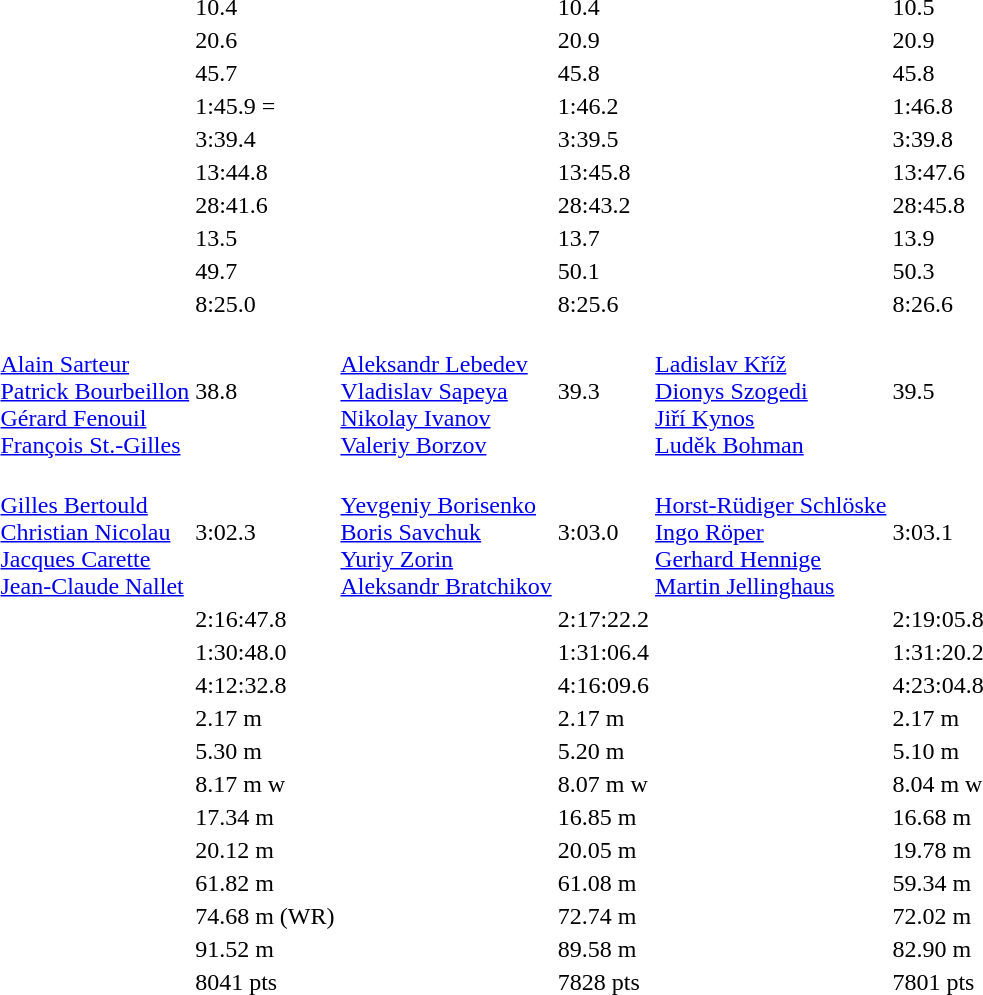<table>
<tr>
<td></td>
<td></td>
<td>10.4</td>
<td></td>
<td>10.4</td>
<td></td>
<td>10.5</td>
</tr>
<tr>
<td></td>
<td></td>
<td>20.6 </td>
<td></td>
<td>20.9</td>
<td></td>
<td>20.9</td>
</tr>
<tr>
<td></td>
<td></td>
<td>45.7 </td>
<td></td>
<td>45.8</td>
<td></td>
<td>45.8</td>
</tr>
<tr>
<td></td>
<td></td>
<td>1:45.9 =</td>
<td></td>
<td>1:46.2</td>
<td></td>
<td>1:46.8</td>
</tr>
<tr>
<td></td>
<td></td>
<td>3:39.4 </td>
<td></td>
<td>3:39.5</td>
<td></td>
<td>3:39.8</td>
</tr>
<tr>
<td></td>
<td></td>
<td>13:44.8</td>
<td></td>
<td>13:45.8</td>
<td></td>
<td>13:47.6</td>
</tr>
<tr>
<td></td>
<td></td>
<td>28:41.6</td>
<td></td>
<td>28:43.2</td>
<td></td>
<td>28:45.8</td>
</tr>
<tr>
<td></td>
<td></td>
<td>13.5 </td>
<td></td>
<td>13.7</td>
<td></td>
<td>13.9</td>
</tr>
<tr>
<td></td>
<td></td>
<td>49.7</td>
<td></td>
<td>50.1</td>
<td></td>
<td>50.3</td>
</tr>
<tr>
<td></td>
<td></td>
<td>8:25.0 </td>
<td></td>
<td>8:25.6</td>
<td></td>
<td>8:26.6</td>
</tr>
<tr>
<td></td>
<td><br><a href='#'>Alain Sarteur</a><br><a href='#'>Patrick Bourbeillon</a><br><a href='#'>Gérard Fenouil</a><br><a href='#'>François St.-Gilles</a></td>
<td>38.8 </td>
<td><br><a href='#'>Aleksandr Lebedev</a><br><a href='#'>Vladislav Sapeya</a><br><a href='#'>Nikolay Ivanov</a><br><a href='#'>Valeriy Borzov</a></td>
<td>39.3</td>
<td><br><a href='#'>Ladislav Kříž</a><br><a href='#'>Dionys Szogedi</a><br><a href='#'>Jiří Kynos</a><br><a href='#'>Luděk Bohman</a></td>
<td>39.5</td>
</tr>
<tr>
<td></td>
<td><br><a href='#'>Gilles Bertould</a><br><a href='#'>Christian Nicolau</a><br><a href='#'>Jacques Carette</a><br><a href='#'>Jean-Claude Nallet</a></td>
<td>3:02.3 </td>
<td><br><a href='#'>Yevgeniy Borisenko</a><br><a href='#'>Boris Savchuk</a><br><a href='#'>Yuriy Zorin</a><br><a href='#'>Aleksandr Bratchikov</a></td>
<td>3:03.0</td>
<td><br><a href='#'>Horst-Rüdiger Schlöske</a><br><a href='#'>Ingo Röper</a><br><a href='#'>Gerhard Hennige</a><br><a href='#'>Martin Jellinghaus</a></td>
<td>3:03.1</td>
</tr>
<tr>
<td></td>
<td></td>
<td>2:16:47.8</td>
<td></td>
<td>2:17:22.2</td>
<td></td>
<td>2:19:05.8</td>
</tr>
<tr>
<td></td>
<td></td>
<td>1:30:48.0</td>
<td></td>
<td>1:31:06.4</td>
<td></td>
<td>1:31:20.2</td>
</tr>
<tr>
<td></td>
<td></td>
<td>4:12:32.8 </td>
<td></td>
<td>4:16:09.6</td>
<td></td>
<td>4:23:04.8</td>
</tr>
<tr>
<td></td>
<td></td>
<td>2.17 m</td>
<td></td>
<td>2.17 m</td>
<td></td>
<td>2.17 m</td>
</tr>
<tr>
<td></td>
<td></td>
<td>5.30 m </td>
<td></td>
<td>5.20 m</td>
<td></td>
<td>5.10 m</td>
</tr>
<tr>
<td></td>
<td></td>
<td>8.17 m w</td>
<td></td>
<td>8.07 m w</td>
<td></td>
<td>8.04 m w</td>
</tr>
<tr>
<td></td>
<td></td>
<td>17.34 m </td>
<td></td>
<td>16.85 m</td>
<td></td>
<td>16.68 m</td>
</tr>
<tr>
<td></td>
<td></td>
<td>20.12 m </td>
<td></td>
<td>20.05 m</td>
<td></td>
<td>19.78 m</td>
</tr>
<tr>
<td></td>
<td></td>
<td>61.82 m </td>
<td></td>
<td>61.08 m</td>
<td></td>
<td>59.34 m</td>
</tr>
<tr>
<td></td>
<td></td>
<td>74.68 m (WR) </td>
<td></td>
<td>72.74 m</td>
<td></td>
<td>72.02 m</td>
</tr>
<tr>
<td></td>
<td></td>
<td>91.52 m </td>
<td></td>
<td>89.58 m</td>
<td></td>
<td>82.90 m</td>
</tr>
<tr>
<td></td>
<td></td>
<td>8041 pts </td>
<td></td>
<td>7828 pts</td>
<td></td>
<td>7801 pts</td>
</tr>
</table>
